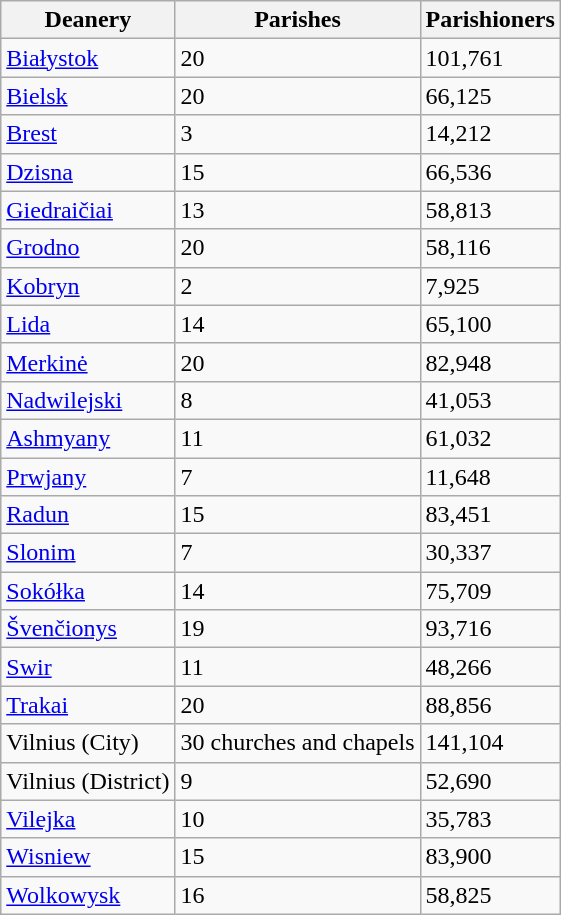<table class="wikitable sortable">
<tr>
<th>Deanery</th>
<th>Parishes</th>
<th>Parishioners</th>
</tr>
<tr>
<td><a href='#'>Białystok</a></td>
<td>20</td>
<td>101,761</td>
</tr>
<tr>
<td><a href='#'>Bielsk</a></td>
<td>20</td>
<td>66,125</td>
</tr>
<tr>
<td><a href='#'>Brest</a></td>
<td>3</td>
<td>14,212</td>
</tr>
<tr>
<td><a href='#'>Dzisna</a></td>
<td>15</td>
<td>66,536</td>
</tr>
<tr>
<td><a href='#'>Giedraičiai</a></td>
<td>13</td>
<td>58,813</td>
</tr>
<tr>
<td><a href='#'>Grodno</a></td>
<td>20</td>
<td>58,116</td>
</tr>
<tr>
<td><a href='#'>Kobryn</a></td>
<td>2</td>
<td>7,925</td>
</tr>
<tr>
<td><a href='#'>Lida</a></td>
<td>14</td>
<td>65,100</td>
</tr>
<tr>
<td><a href='#'>Merkinė</a></td>
<td>20</td>
<td>82,948</td>
</tr>
<tr>
<td><a href='#'>Nadwilejski</a></td>
<td>8</td>
<td>41,053</td>
</tr>
<tr>
<td><a href='#'>Ashmyany</a></td>
<td>11</td>
<td>61,032</td>
</tr>
<tr>
<td><a href='#'>Prwjany</a></td>
<td>7</td>
<td>11,648</td>
</tr>
<tr>
<td><a href='#'>Radun</a></td>
<td>15</td>
<td>83,451</td>
</tr>
<tr>
<td><a href='#'>Slonim</a></td>
<td>7</td>
<td>30,337</td>
</tr>
<tr>
<td><a href='#'>Sokółka</a></td>
<td>14</td>
<td>75,709</td>
</tr>
<tr>
<td><a href='#'>Švenčionys</a></td>
<td>19</td>
<td>93,716</td>
</tr>
<tr>
<td><a href='#'>Swir</a></td>
<td>11</td>
<td>48,266</td>
</tr>
<tr>
<td><a href='#'>Trakai</a></td>
<td>20</td>
<td>88,856</td>
</tr>
<tr>
<td>Vilnius (City)</td>
<td>30 churches and chapels</td>
<td>141,104</td>
</tr>
<tr>
<td>Vilnius (District)</td>
<td>9</td>
<td>52,690</td>
</tr>
<tr>
<td><a href='#'>Vilejka</a></td>
<td>10</td>
<td>35,783</td>
</tr>
<tr>
<td><a href='#'>Wisniew</a></td>
<td>15</td>
<td>83,900</td>
</tr>
<tr>
<td><a href='#'>Wolkowysk</a></td>
<td>16</td>
<td>58,825</td>
</tr>
</table>
